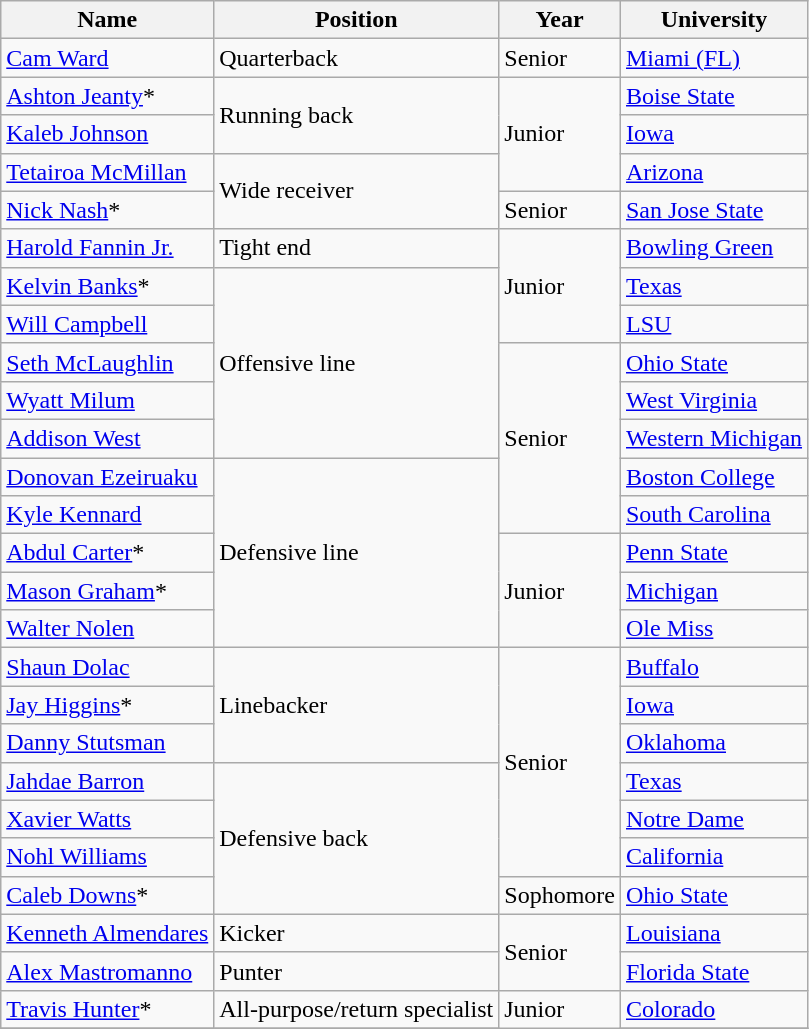<table class="wikitable">
<tr>
<th>Name</th>
<th>Position</th>
<th>Year</th>
<th>University</th>
</tr>
<tr>
<td><a href='#'>Cam Ward</a></td>
<td>Quarterback</td>
<td>Senior</td>
<td><a href='#'>Miami (FL)</a></td>
</tr>
<tr>
<td><a href='#'>Ashton Jeanty</a>*</td>
<td rowspan="2">Running back</td>
<td rowspan="3">Junior</td>
<td><a href='#'>Boise State</a></td>
</tr>
<tr>
<td><a href='#'>Kaleb Johnson</a></td>
<td><a href='#'>Iowa</a></td>
</tr>
<tr>
<td><a href='#'>Tetairoa McMillan</a></td>
<td rowspan="2">Wide receiver</td>
<td><a href='#'>Arizona</a></td>
</tr>
<tr>
<td><a href='#'>Nick Nash</a>*</td>
<td>Senior</td>
<td><a href='#'>San Jose State</a></td>
</tr>
<tr>
<td><a href='#'>Harold Fannin Jr.</a></td>
<td>Tight end</td>
<td rowspan="3">Junior</td>
<td><a href='#'>Bowling Green</a></td>
</tr>
<tr>
<td><a href='#'>Kelvin Banks</a>*</td>
<td rowspan="5">Offensive line</td>
<td><a href='#'>Texas</a></td>
</tr>
<tr>
<td><a href='#'>Will Campbell</a></td>
<td><a href='#'>LSU</a></td>
</tr>
<tr>
<td><a href='#'>Seth McLaughlin</a></td>
<td rowspan="5">Senior</td>
<td><a href='#'>Ohio State</a></td>
</tr>
<tr>
<td><a href='#'>Wyatt Milum</a></td>
<td><a href='#'>West Virginia</a></td>
</tr>
<tr>
<td><a href='#'>Addison West</a></td>
<td><a href='#'>Western Michigan</a></td>
</tr>
<tr>
<td><a href='#'>Donovan Ezeiruaku</a></td>
<td rowspan="5">Defensive line</td>
<td><a href='#'>Boston College</a></td>
</tr>
<tr>
<td><a href='#'>Kyle Kennard</a></td>
<td><a href='#'>South Carolina</a></td>
</tr>
<tr>
<td><a href='#'>Abdul Carter</a>*</td>
<td rowspan="3">Junior</td>
<td><a href='#'>Penn State</a></td>
</tr>
<tr>
<td><a href='#'>Mason Graham</a>*</td>
<td><a href='#'>Michigan</a></td>
</tr>
<tr>
<td><a href='#'>Walter Nolen</a></td>
<td><a href='#'>Ole Miss</a></td>
</tr>
<tr>
<td><a href='#'>Shaun Dolac</a></td>
<td rowspan="3">Linebacker</td>
<td rowspan="6">Senior</td>
<td><a href='#'>Buffalo</a></td>
</tr>
<tr>
<td><a href='#'>Jay Higgins</a>*</td>
<td><a href='#'>Iowa</a></td>
</tr>
<tr>
<td><a href='#'>Danny Stutsman</a></td>
<td><a href='#'>Oklahoma</a></td>
</tr>
<tr>
<td><a href='#'>Jahdae Barron</a></td>
<td rowspan="4">Defensive back</td>
<td><a href='#'>Texas</a></td>
</tr>
<tr>
<td><a href='#'>Xavier Watts</a></td>
<td><a href='#'>Notre Dame</a></td>
</tr>
<tr>
<td><a href='#'>Nohl Williams</a></td>
<td><a href='#'>California</a></td>
</tr>
<tr>
<td><a href='#'>Caleb Downs</a>*</td>
<td>Sophomore</td>
<td><a href='#'>Ohio State</a></td>
</tr>
<tr>
<td><a href='#'>Kenneth Almendares</a></td>
<td>Kicker</td>
<td rowspan="2">Senior</td>
<td><a href='#'>Louisiana</a></td>
</tr>
<tr>
<td><a href='#'>Alex Mastromanno</a></td>
<td>Punter</td>
<td><a href='#'>Florida State</a></td>
</tr>
<tr>
<td><a href='#'>Travis Hunter</a>*</td>
<td>All-purpose/return specialist</td>
<td rowspan="2">Junior</td>
<td><a href='#'>Colorado</a></td>
</tr>
<tr>
</tr>
</table>
